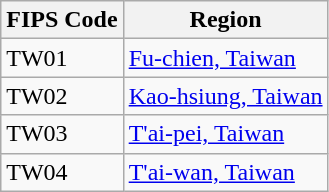<table class="wikitable">
<tr>
<th>FIPS Code</th>
<th>Region</th>
</tr>
<tr>
<td>TW01</td>
<td><a href='#'>Fu-chien, Taiwan</a></td>
</tr>
<tr>
<td>TW02</td>
<td><a href='#'>Kao-hsiung, Taiwan</a></td>
</tr>
<tr>
<td>TW03</td>
<td><a href='#'>T'ai-pei, Taiwan</a></td>
</tr>
<tr>
<td>TW04</td>
<td><a href='#'>T'ai-wan, Taiwan</a></td>
</tr>
</table>
